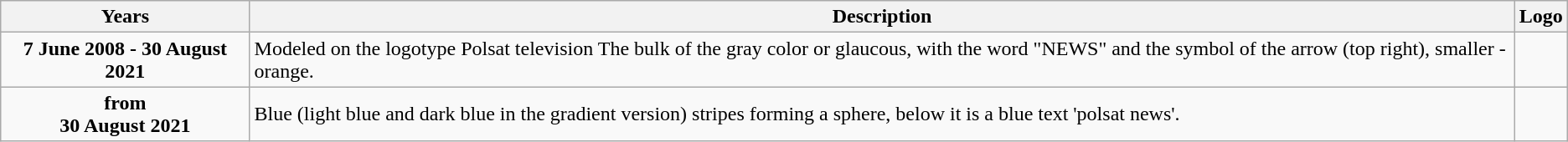<table class="wikitable">
<tr>
<th>Years</th>
<th>Description</th>
<th>Logo</th>
</tr>
<tr>
<td align="center"><strong>7 June 2008 - 30 August 2021</strong></td>
<td align="left">Modeled on the logotype Polsat television The bulk of the gray color or glaucous, with the word "NEWS" and the symbol of the arrow (top right), smaller - orange.</td>
<td></td>
</tr>
<tr>
<td align="center"><strong>from</strong><br><strong>30 August 2021</strong></td>
<td>Blue (light blue and dark blue in the gradient version) stripes forming a sphere, below it is a blue text 'polsat news'.</td>
<td></td>
</tr>
</table>
